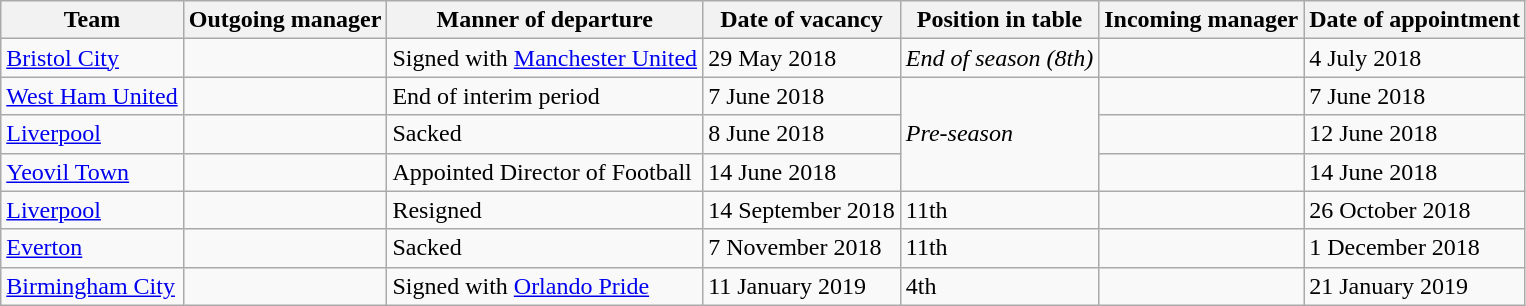<table class="wikitable sortable">
<tr>
<th>Team</th>
<th>Outgoing manager</th>
<th>Manner of departure</th>
<th>Date of vacancy</th>
<th>Position in table</th>
<th>Incoming manager</th>
<th>Date of appointment</th>
</tr>
<tr>
<td><a href='#'>Bristol City</a></td>
<td> </td>
<td>Signed with <a href='#'>Manchester United</a></td>
<td>29 May 2018</td>
<td><em>End of season (8th)</em></td>
<td> </td>
<td>4 July 2018</td>
</tr>
<tr>
<td><a href='#'>West Ham United</a></td>
<td> </td>
<td>End of interim period</td>
<td>7 June 2018</td>
<td rowspan="3"><em>Pre-season</em></td>
<td> </td>
<td>7 June 2018</td>
</tr>
<tr>
<td><a href='#'>Liverpool</a></td>
<td> </td>
<td>Sacked</td>
<td>8 June 2018</td>
<td> </td>
<td>12 June 2018</td>
</tr>
<tr>
<td><a href='#'>Yeovil Town</a></td>
<td> </td>
<td>Appointed Director of Football</td>
<td>14 June 2018</td>
<td> </td>
<td>14 June 2018</td>
</tr>
<tr>
<td><a href='#'>Liverpool</a></td>
<td> </td>
<td>Resigned</td>
<td>14 September 2018</td>
<td>11th</td>
<td> </td>
<td>26 October 2018</td>
</tr>
<tr>
<td><a href='#'>Everton</a></td>
<td> </td>
<td>Sacked</td>
<td>7 November 2018</td>
<td>11th</td>
<td> </td>
<td>1 December 2018</td>
</tr>
<tr>
<td><a href='#'>Birmingham City</a></td>
<td> </td>
<td>Signed with <a href='#'>Orlando Pride</a></td>
<td>11 January 2019</td>
<td>4th</td>
<td> </td>
<td>21 January 2019</td>
</tr>
</table>
